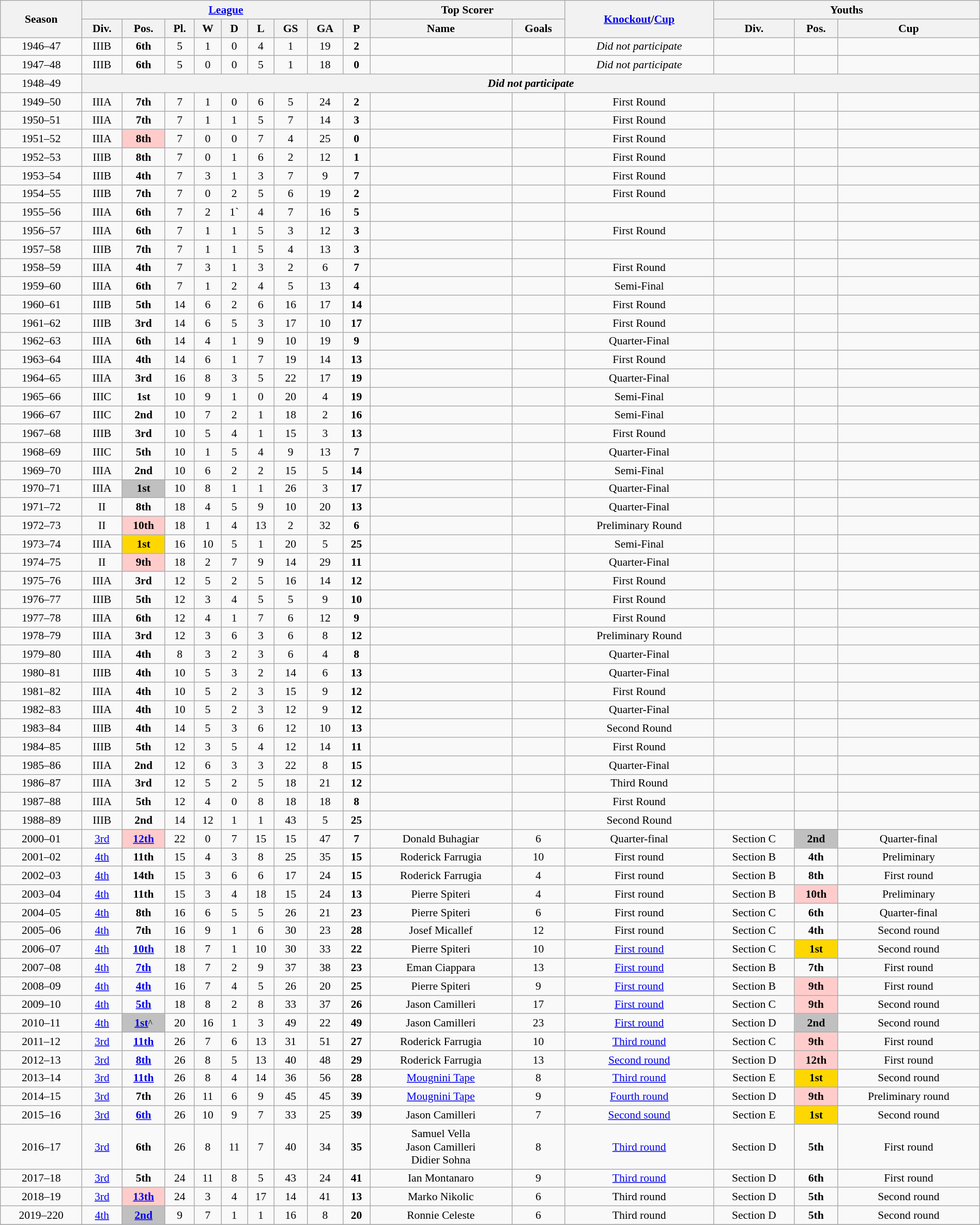<table class="wikitable" style="text-align:center; font-size:90%; width:100%;">
<tr>
<th rowspan=2;style=text-align:center;width:10%;">Season</th>
<th colspan=9;style=text-align:center;width:40%;"><a href='#'>League</a></th>
<th colspan=2;style=text-align:center;width:15%;">Top Scorer</th>
<th rowspan=2;style=text-align:center;width:10%;"><a href='#'>Knockout</a>/<a href='#'>Cup</a></th>
<th colspan=3;style=text-align:center;width:25%;">Youths</th>
</tr>
<tr>
<th style=text-align:center;">Div.</th>
<th style=text-align:center;">Pos.</th>
<th style=text-align:center;">Pl.</th>
<th style=text-align:center;">W</th>
<th style=text-align:center;">D</th>
<th style=text-align:center;">L</th>
<th style=text-align:center;">GS</th>
<th style=text-align:center;">GA</th>
<th style=text-align:center;">P</th>
<th style=text-align:center;">Name</th>
<th style=text-align:center;">Goals</th>
<th style=text-align:center;">Div.</th>
<th style=text-align:center;">Pos.</th>
<th style=text-align:center;">Cup</th>
</tr>
<tr>
<td>1946–47</td>
<td>IIIB</td>
<td><strong>6th</strong></td>
<td>5</td>
<td>1</td>
<td>0</td>
<td>4</td>
<td>1</td>
<td>19</td>
<td><strong>2</strong></td>
<td></td>
<td></td>
<td><em>Did not participate</em></td>
<td></td>
<td></td>
<td></td>
</tr>
<tr>
<td>1947–48</td>
<td>IIIB</td>
<td><strong>6th</strong></td>
<td>5</td>
<td>0</td>
<td>0</td>
<td>5</td>
<td>1</td>
<td>18</td>
<td><strong>0</strong></td>
<td></td>
<td></td>
<td><em>Did not participate</em></td>
<td></td>
<td></td>
<td></td>
</tr>
<tr>
<td>1948–49</td>
<th colspan=15;style=text-align:center;"><em>Did not participate</em></th>
</tr>
<tr>
<td>1949–50</td>
<td>IIIA</td>
<td><strong>7th</strong></td>
<td>7</td>
<td>1</td>
<td>0</td>
<td>6</td>
<td>5</td>
<td>24</td>
<td><strong>2</strong></td>
<td></td>
<td></td>
<td>First Round</td>
<td></td>
<td></td>
<td></td>
</tr>
<tr>
<td>1950–51</td>
<td>IIIA</td>
<td><strong>7th</strong></td>
<td>7</td>
<td>1</td>
<td>1</td>
<td>5</td>
<td>7</td>
<td>14</td>
<td><strong>3</strong></td>
<td></td>
<td></td>
<td>First Round</td>
<td></td>
<td></td>
<td></td>
</tr>
<tr>
<td>1951–52</td>
<td>IIIA</td>
<td bgcolor=FFCCCB><strong>8th</strong></td>
<td>7</td>
<td>0</td>
<td>0</td>
<td>7</td>
<td>4</td>
<td>25</td>
<td><strong>0</strong></td>
<td></td>
<td></td>
<td>First Round</td>
<td></td>
<td></td>
<td></td>
</tr>
<tr>
<td>1952–53</td>
<td>IIIB</td>
<td><strong>8th</strong></td>
<td>7</td>
<td>0</td>
<td>1</td>
<td>6</td>
<td>2</td>
<td>12</td>
<td><strong>1</strong></td>
<td></td>
<td></td>
<td>First Round</td>
<td></td>
<td></td>
<td></td>
</tr>
<tr>
<td>1953–54</td>
<td>IIIB</td>
<td><strong>4th</strong></td>
<td>7</td>
<td>3</td>
<td>1</td>
<td>3</td>
<td>7</td>
<td>9</td>
<td><strong>7</strong></td>
<td></td>
<td></td>
<td>First Round</td>
<td></td>
<td></td>
<td></td>
</tr>
<tr>
<td>1954–55</td>
<td>IIIB</td>
<td><strong>7th</strong></td>
<td>7</td>
<td>0</td>
<td>2</td>
<td>5</td>
<td>6</td>
<td>19</td>
<td><strong>2</strong></td>
<td></td>
<td></td>
<td>First Round</td>
<td></td>
<td></td>
<td></td>
</tr>
<tr>
<td>1955–56</td>
<td>IIIA</td>
<td><strong>6th</strong></td>
<td>7</td>
<td>2</td>
<td>1`</td>
<td>4</td>
<td>7</td>
<td>16</td>
<td><strong>5</strong></td>
<td></td>
<td></td>
<td></td>
<td></td>
<td></td>
<td></td>
</tr>
<tr>
<td>1956–57</td>
<td>IIIA</td>
<td><strong>6th</strong></td>
<td>7</td>
<td>1</td>
<td>1</td>
<td>5</td>
<td>3</td>
<td>12</td>
<td><strong>3</strong></td>
<td></td>
<td></td>
<td>First Round</td>
<td></td>
<td></td>
<td></td>
</tr>
<tr>
<td>1957–58</td>
<td>IIIB</td>
<td><strong>7th</strong></td>
<td>7</td>
<td>1</td>
<td>1</td>
<td>5</td>
<td>4</td>
<td>13</td>
<td><strong>3</strong></td>
<td></td>
<td></td>
<td></td>
<td></td>
<td></td>
<td></td>
</tr>
<tr>
<td>1958–59</td>
<td>IIIA</td>
<td><strong>4th</strong></td>
<td>7</td>
<td>3</td>
<td>1</td>
<td>3</td>
<td>2</td>
<td>6</td>
<td><strong>7</strong></td>
<td></td>
<td></td>
<td>First Round</td>
<td></td>
<td></td>
<td></td>
</tr>
<tr>
<td>1959–60</td>
<td>IIIA</td>
<td><strong>6th</strong></td>
<td>7</td>
<td>1</td>
<td>2</td>
<td>4</td>
<td>5</td>
<td>13</td>
<td><strong>4</strong></td>
<td></td>
<td></td>
<td>Semi-Final</td>
<td></td>
<td></td>
<td></td>
</tr>
<tr>
<td>1960–61</td>
<td>IIIB</td>
<td><strong>5th</strong></td>
<td>14</td>
<td>6</td>
<td>2</td>
<td>6</td>
<td>16</td>
<td>17</td>
<td><strong>14</strong></td>
<td></td>
<td></td>
<td>First Round</td>
<td></td>
<td></td>
<td></td>
</tr>
<tr>
<td>1961–62</td>
<td>IIIB</td>
<td><strong>3rd</strong></td>
<td>14</td>
<td>6</td>
<td>5</td>
<td>3</td>
<td>17</td>
<td>10</td>
<td><strong>17</strong></td>
<td></td>
<td></td>
<td>First Round</td>
<td></td>
<td></td>
<td></td>
</tr>
<tr>
<td>1962–63</td>
<td>IIIA</td>
<td><strong>6th</strong></td>
<td>14</td>
<td>4</td>
<td>1</td>
<td>9</td>
<td>10</td>
<td>19</td>
<td><strong>9</strong></td>
<td></td>
<td></td>
<td>Quarter-Final</td>
<td></td>
<td></td>
<td></td>
</tr>
<tr>
<td>1963–64</td>
<td>IIIA</td>
<td><strong>4th</strong></td>
<td>14</td>
<td>6</td>
<td>1</td>
<td>7</td>
<td>19</td>
<td>14</td>
<td><strong>13</strong></td>
<td></td>
<td></td>
<td>First Round</td>
<td></td>
<td></td>
<td></td>
</tr>
<tr>
<td>1964–65</td>
<td>IIIA</td>
<td><strong>3rd</strong></td>
<td>16</td>
<td>8</td>
<td>3</td>
<td>5</td>
<td>22</td>
<td>17</td>
<td><strong>19</strong></td>
<td></td>
<td></td>
<td>Quarter-Final</td>
<td></td>
<td></td>
<td></td>
</tr>
<tr>
<td>1965–66</td>
<td>IIIC</td>
<td><strong>1st</strong></td>
<td>10</td>
<td>9</td>
<td>1</td>
<td>0</td>
<td>20</td>
<td>4</td>
<td><strong>19</strong></td>
<td></td>
<td></td>
<td>Semi-Final</td>
<td></td>
<td></td>
<td></td>
</tr>
<tr>
<td>1966–67</td>
<td>IIIC</td>
<td><strong>2nd</strong></td>
<td>10</td>
<td>7</td>
<td>2</td>
<td>1</td>
<td>18</td>
<td>2</td>
<td><strong>16</strong></td>
<td></td>
<td></td>
<td>Semi-Final</td>
<td></td>
<td></td>
<td></td>
</tr>
<tr>
<td>1967–68</td>
<td>IIIB</td>
<td><strong>3rd</strong></td>
<td>10</td>
<td>5</td>
<td>4</td>
<td>1</td>
<td>15</td>
<td>3</td>
<td><strong>13</strong></td>
<td></td>
<td></td>
<td>First Round</td>
<td></td>
<td></td>
<td></td>
</tr>
<tr>
<td>1968–69</td>
<td>IIIC</td>
<td><strong>5th</strong></td>
<td>10</td>
<td>1</td>
<td>5</td>
<td>4</td>
<td>9</td>
<td>13</td>
<td><strong>7</strong></td>
<td></td>
<td></td>
<td>Quarter-Final</td>
<td></td>
<td></td>
<td></td>
</tr>
<tr>
<td>1969–70</td>
<td>IIIA</td>
<td><strong>2nd</strong></td>
<td>10</td>
<td>6</td>
<td>2</td>
<td>2</td>
<td>15</td>
<td>5</td>
<td><strong>14</strong></td>
<td></td>
<td></td>
<td>Semi-Final</td>
<td></td>
<td></td>
<td></td>
</tr>
<tr>
<td>1970–71</td>
<td>IIIA</td>
<td bgcolor=silver><strong>1st</strong></td>
<td>10</td>
<td>8</td>
<td>1</td>
<td>1</td>
<td>26</td>
<td>3</td>
<td><strong>17</strong></td>
<td></td>
<td></td>
<td>Quarter-Final</td>
<td></td>
<td></td>
<td></td>
</tr>
<tr>
<td>1971–72</td>
<td>II</td>
<td><strong>8th</strong></td>
<td>18</td>
<td>4</td>
<td>5</td>
<td>9</td>
<td>10</td>
<td>20</td>
<td><strong>13</strong></td>
<td></td>
<td></td>
<td>Quarter-Final</td>
<td></td>
<td></td>
<td></td>
</tr>
<tr>
<td>1972–73</td>
<td>II</td>
<td bgcolor=FFCCCB><strong>10th</strong></td>
<td>18</td>
<td>1</td>
<td>4</td>
<td>13</td>
<td>2</td>
<td>32</td>
<td><strong>6</strong></td>
<td></td>
<td></td>
<td>Preliminary Round</td>
<td></td>
<td></td>
<td></td>
</tr>
<tr>
<td>1973–74</td>
<td>IIIA</td>
<td bgcolor=gold><strong>1st</strong></td>
<td>16</td>
<td>10</td>
<td>5</td>
<td>1</td>
<td>20</td>
<td>5</td>
<td><strong>25</strong></td>
<td></td>
<td></td>
<td>Semi-Final</td>
<td></td>
<td></td>
<td></td>
</tr>
<tr>
<td>1974–75</td>
<td>II</td>
<td bgcolor=FFCCCB><strong>9th</strong></td>
<td>18</td>
<td>2</td>
<td>7</td>
<td>9</td>
<td>14</td>
<td>29</td>
<td><strong>11</strong></td>
<td></td>
<td></td>
<td>Quarter-Final</td>
<td></td>
<td></td>
<td></td>
</tr>
<tr>
<td>1975–76</td>
<td>IIIA</td>
<td><strong>3rd</strong></td>
<td>12</td>
<td>5</td>
<td>2</td>
<td>5</td>
<td>16</td>
<td>14</td>
<td><strong>12</strong></td>
<td></td>
<td></td>
<td>First Round</td>
<td></td>
<td></td>
<td></td>
</tr>
<tr>
<td>1976–77</td>
<td>IIIB</td>
<td><strong>5th</strong></td>
<td>12</td>
<td>3</td>
<td>4</td>
<td>5</td>
<td>5</td>
<td>9</td>
<td><strong>10</strong></td>
<td></td>
<td></td>
<td>First Round</td>
<td></td>
<td></td>
<td></td>
</tr>
<tr>
<td>1977–78</td>
<td>IIIA</td>
<td><strong>6th</strong></td>
<td>12</td>
<td>4</td>
<td>1</td>
<td>7</td>
<td>6</td>
<td>12</td>
<td><strong>9</strong></td>
<td></td>
<td></td>
<td>First Round</td>
<td></td>
<td></td>
<td></td>
</tr>
<tr>
<td>1978–79</td>
<td>IIIA</td>
<td><strong>3rd</strong></td>
<td>12</td>
<td>3</td>
<td>6</td>
<td>3</td>
<td>6</td>
<td>8</td>
<td><strong>12</strong></td>
<td></td>
<td></td>
<td>Preliminary Round</td>
<td></td>
<td></td>
<td></td>
</tr>
<tr>
<td>1979–80</td>
<td>IIIA</td>
<td><strong>4th</strong></td>
<td>8</td>
<td>3</td>
<td>2</td>
<td>3</td>
<td>6</td>
<td>4</td>
<td><strong>8</strong></td>
<td></td>
<td></td>
<td>Quarter-Final</td>
<td></td>
<td></td>
<td></td>
</tr>
<tr>
<td>1980–81</td>
<td>IIIB</td>
<td><strong>4th</strong></td>
<td>10</td>
<td>5</td>
<td>3</td>
<td>2</td>
<td>14</td>
<td>6</td>
<td><strong>13</strong></td>
<td></td>
<td></td>
<td>Quarter-Final</td>
<td></td>
<td></td>
<td></td>
</tr>
<tr>
<td>1981–82</td>
<td>IIIA</td>
<td><strong>4th</strong></td>
<td>10</td>
<td>5</td>
<td>2</td>
<td>3</td>
<td>15</td>
<td>9</td>
<td><strong>12</strong></td>
<td></td>
<td></td>
<td>First Round</td>
<td></td>
<td></td>
<td></td>
</tr>
<tr>
<td>1982–83</td>
<td>IIIA</td>
<td><strong>4th</strong></td>
<td>10</td>
<td>5</td>
<td>2</td>
<td>3</td>
<td>12</td>
<td>9</td>
<td><strong>12</strong></td>
<td></td>
<td></td>
<td>Quarter-Final</td>
<td></td>
<td></td>
<td></td>
</tr>
<tr>
<td>1983–84</td>
<td>IIIB</td>
<td><strong>4th</strong></td>
<td>14</td>
<td>5</td>
<td>3</td>
<td>6</td>
<td>12</td>
<td>10</td>
<td><strong>13</strong></td>
<td></td>
<td></td>
<td>Second Round</td>
<td></td>
<td></td>
<td></td>
</tr>
<tr>
<td>1984–85</td>
<td>IIIB</td>
<td><strong>5th</strong></td>
<td>12</td>
<td>3</td>
<td>5</td>
<td>4</td>
<td>12</td>
<td>14</td>
<td><strong>11</strong></td>
<td></td>
<td></td>
<td>First Round</td>
<td></td>
<td></td>
<td></td>
</tr>
<tr>
<td>1985–86</td>
<td>IIIA</td>
<td><strong>2nd</strong></td>
<td>12</td>
<td>6</td>
<td>3</td>
<td>3</td>
<td>22</td>
<td>8</td>
<td><strong>15</strong></td>
<td></td>
<td></td>
<td>Quarter-Final</td>
<td></td>
<td></td>
<td></td>
</tr>
<tr>
<td>1986–87</td>
<td>IIIA</td>
<td><strong>3rd</strong></td>
<td>12</td>
<td>5</td>
<td>2</td>
<td>5</td>
<td>18</td>
<td>21</td>
<td><strong>12</strong></td>
<td></td>
<td></td>
<td>Third Round</td>
<td></td>
<td></td>
<td></td>
</tr>
<tr>
<td>1987–88</td>
<td>IIIA</td>
<td><strong>5th</strong></td>
<td>12</td>
<td>4</td>
<td>0</td>
<td>8</td>
<td>18</td>
<td>18</td>
<td><strong>8</strong></td>
<td></td>
<td></td>
<td>First Round</td>
<td></td>
<td></td>
<td></td>
</tr>
<tr>
<td>1988–89</td>
<td>IIIB</td>
<td><strong>2nd</strong></td>
<td>14</td>
<td>12</td>
<td>1</td>
<td>1</td>
<td>43</td>
<td>5</td>
<td><strong>25</strong></td>
<td></td>
<td></td>
<td>Second Round</td>
<td></td>
<td></td>
<td></td>
</tr>
<tr>
<td>2000–01</td>
<td><a href='#'>3rd</a></td>
<td bgcolor=FFCCCB><strong><a href='#'>12th</a></strong></td>
<td>22</td>
<td>0</td>
<td>7</td>
<td>15</td>
<td>15</td>
<td>47</td>
<td><strong>7</strong></td>
<td> Donald Buhagiar</td>
<td>6</td>
<td>Quarter-final</td>
<td>Section C</td>
<td bgcolor=silver><strong>2nd</strong></td>
<td>Quarter-final</td>
</tr>
<tr>
<td>2001–02</td>
<td><a href='#'>4th</a></td>
<td><strong>11th</strong></td>
<td>15</td>
<td>4</td>
<td>3</td>
<td>8</td>
<td>25</td>
<td>35</td>
<td><strong>15</strong></td>
<td> Roderick Farrugia</td>
<td>10</td>
<td>First round</td>
<td>Section B</td>
<td><strong>4th</strong></td>
<td>Preliminary</td>
</tr>
<tr>
<td>2002–03</td>
<td><a href='#'>4th</a></td>
<td><strong>14th</strong></td>
<td>15</td>
<td>3</td>
<td>6</td>
<td>6</td>
<td>17</td>
<td>24</td>
<td><strong>15</strong></td>
<td> Roderick Farrugia</td>
<td>4</td>
<td>First round</td>
<td>Section B</td>
<td><strong>8th</strong></td>
<td>First round</td>
</tr>
<tr>
<td>2003–04</td>
<td><a href='#'>4th</a></td>
<td><strong>11th</strong></td>
<td>15</td>
<td>3</td>
<td>4</td>
<td>18</td>
<td>15</td>
<td>24</td>
<td><strong>13</strong></td>
<td> Pierre Spiteri</td>
<td>4</td>
<td>First round</td>
<td>Section B</td>
<td bgcolor=FFCCCB><strong>10th</strong></td>
<td>Preliminary</td>
</tr>
<tr>
<td>2004–05</td>
<td><a href='#'>4th</a></td>
<td><strong>8th</strong></td>
<td>16</td>
<td>6</td>
<td>5</td>
<td>5</td>
<td>26</td>
<td>21</td>
<td><strong>23</strong></td>
<td> Pierre Spiteri</td>
<td>6</td>
<td>First round</td>
<td>Section C</td>
<td><strong>6th</strong></td>
<td>Quarter-final</td>
</tr>
<tr>
<td>2005–06</td>
<td><a href='#'>4th</a></td>
<td><strong>7th</strong></td>
<td>16</td>
<td>9</td>
<td>1</td>
<td>6</td>
<td>30</td>
<td>23</td>
<td><strong>28</strong></td>
<td> Josef Micallef</td>
<td>12</td>
<td>First round</td>
<td>Section C</td>
<td><strong>4th</strong></td>
<td>Second round</td>
</tr>
<tr>
<td>2006–07</td>
<td><a href='#'>4th</a></td>
<td><strong><a href='#'>10th</a></strong></td>
<td>18</td>
<td>7</td>
<td>1</td>
<td>10</td>
<td>30</td>
<td>33</td>
<td><strong>22</strong></td>
<td> Pierre Spiteri</td>
<td>10</td>
<td><a href='#'>First round</a></td>
<td>Section C</td>
<td bgcolor=gold><strong>1st</strong></td>
<td>Second round</td>
</tr>
<tr>
<td>2007–08</td>
<td><a href='#'>4th</a></td>
<td><strong><a href='#'>7th</a></strong></td>
<td>18</td>
<td>7</td>
<td>2</td>
<td>9</td>
<td>37</td>
<td>38</td>
<td><strong>23</strong></td>
<td> Eman Ciappara</td>
<td>13</td>
<td><a href='#'>First round</a></td>
<td>Section B</td>
<td><strong>7th</strong></td>
<td>First round</td>
</tr>
<tr>
<td>2008–09</td>
<td><a href='#'>4th</a></td>
<td><strong><a href='#'>4th</a></strong></td>
<td>16</td>
<td>7</td>
<td>4</td>
<td>5</td>
<td>26</td>
<td>20</td>
<td><strong>25</strong></td>
<td> Pierre Spiteri</td>
<td>9</td>
<td><a href='#'>First round</a></td>
<td>Section B</td>
<td bgcolor=FFCCCB><strong>9th</strong></td>
<td>First round</td>
</tr>
<tr>
<td>2009–10</td>
<td><a href='#'>4th</a></td>
<td><strong><a href='#'>5th</a></strong></td>
<td>18</td>
<td>8</td>
<td>2</td>
<td>8</td>
<td>33</td>
<td>37</td>
<td><strong>26</strong></td>
<td> Jason Camilleri</td>
<td>17</td>
<td><a href='#'>First round</a></td>
<td>Section C</td>
<td bgcolor=FFCCCB><strong>9th</strong></td>
<td>Second round</td>
</tr>
<tr>
<td>2010–11</td>
<td><a href='#'>4th</a></td>
<td bgcolor=silver><strong><a href='#'>1st</a></strong><small>^</small></td>
<td>20</td>
<td>16</td>
<td>1</td>
<td>3</td>
<td>49</td>
<td>22</td>
<td><strong>49</strong></td>
<td> Jason Camilleri</td>
<td>23</td>
<td><a href='#'>First round</a></td>
<td>Section D</td>
<td bgcolor=silver><strong>2nd</strong></td>
<td>Second round</td>
</tr>
<tr>
<td>2011–12</td>
<td><a href='#'>3rd</a></td>
<td><strong><a href='#'>11th</a></strong></td>
<td>26</td>
<td>7</td>
<td>6</td>
<td>13</td>
<td>31</td>
<td>51</td>
<td><strong>27</strong></td>
<td> Roderick Farrugia</td>
<td>10</td>
<td><a href='#'>Third round</a></td>
<td>Section C</td>
<td bgcolor=FFCCCB><strong>9th</strong></td>
<td>First round</td>
</tr>
<tr>
<td>2012–13</td>
<td><a href='#'>3rd</a></td>
<td><strong><a href='#'>8th</a></strong></td>
<td>26</td>
<td>8</td>
<td>5</td>
<td>13</td>
<td>40</td>
<td>48</td>
<td><strong>29</strong></td>
<td> Roderick Farrugia</td>
<td>13</td>
<td><a href='#'>Second round</a></td>
<td>Section D</td>
<td bgcolor=FFCCCB><strong>12th</strong></td>
<td>First round</td>
</tr>
<tr>
<td>2013–14</td>
<td><a href='#'>3rd</a></td>
<td><strong><a href='#'>11th</a></strong></td>
<td>26</td>
<td>8</td>
<td>4</td>
<td>14</td>
<td>36</td>
<td>56</td>
<td><strong>28</strong></td>
<td> <a href='#'>Mougnini Tape</a></td>
<td>8</td>
<td><a href='#'>Third round</a></td>
<td>Section E</td>
<td bgcolor=gold><strong>1st</strong></td>
<td>Second round</td>
</tr>
<tr>
<td>2014–15</td>
<td><a href='#'>3rd</a></td>
<td><strong>7th</strong></td>
<td>26</td>
<td>11</td>
<td>6</td>
<td>9</td>
<td>45</td>
<td>45</td>
<td><strong>39</strong></td>
<td> <a href='#'>Mougnini Tape</a></td>
<td>9</td>
<td><a href='#'>Fourth round</a></td>
<td>Section D</td>
<td bgcolor=FFCCCB><strong>9th</strong></td>
<td>Preliminary round</td>
</tr>
<tr>
<td>2015–16</td>
<td><a href='#'>3rd</a></td>
<td><strong><a href='#'>6th</a></strong></td>
<td>26</td>
<td>10</td>
<td>9</td>
<td>7</td>
<td>33</td>
<td>25</td>
<td><strong>39</strong></td>
<td> Jason Camilleri</td>
<td>7</td>
<td><a href='#'>Second sound</a></td>
<td>Section E</td>
<td bgcolor=gold><strong>1st</strong></td>
<td>Second round</td>
</tr>
<tr>
<td>2016–17</td>
<td><a href='#'>3rd</a></td>
<td><strong>6th</strong></td>
<td>26</td>
<td>8</td>
<td>11</td>
<td>7</td>
<td>40</td>
<td>34</td>
<td><strong>35</strong></td>
<td> Samuel Vella <br>  Jason Camilleri <br>  Didier Sohna</td>
<td>8</td>
<td><a href='#'>Third round</a></td>
<td>Section D</td>
<td><strong>5th</strong></td>
<td>First round</td>
</tr>
<tr>
<td>2017–18</td>
<td><a href='#'>3rd</a></td>
<td><strong>5th</strong></td>
<td>24</td>
<td>11</td>
<td>8</td>
<td>5</td>
<td>43</td>
<td>24</td>
<td><strong>41</strong></td>
<td> Ian Montanaro</td>
<td>9</td>
<td><a href='#'>Third round</a></td>
<td>Section D</td>
<td><strong>6th</strong></td>
<td>First round</td>
</tr>
<tr>
<td>2018–19</td>
<td><a href='#'>3rd</a></td>
<td bgcolor=FFCCCB><strong><a href='#'>13th</a></strong></td>
<td>24</td>
<td>3</td>
<td>4</td>
<td>17</td>
<td>14</td>
<td>41</td>
<td><strong>13</strong></td>
<td> Marko Nikolic</td>
<td>6</td>
<td>Third round</td>
<td>Section D</td>
<td><strong>5th</strong></td>
<td>Second round</td>
</tr>
<tr>
<td>2019–220</td>
<td><a href='#'>4th</a></td>
<td bgcolor=silver><strong><a href='#'>2nd</a></strong></td>
<td>9</td>
<td>7</td>
<td>1</td>
<td>1</td>
<td>16</td>
<td>8</td>
<td><strong>20</strong></td>
<td> Ronnie Celeste</td>
<td>6</td>
<td>Third round</td>
<td>Section D</td>
<td><strong>5th</strong></td>
<td>Second round</td>
</tr>
<tr>
</tr>
</table>
